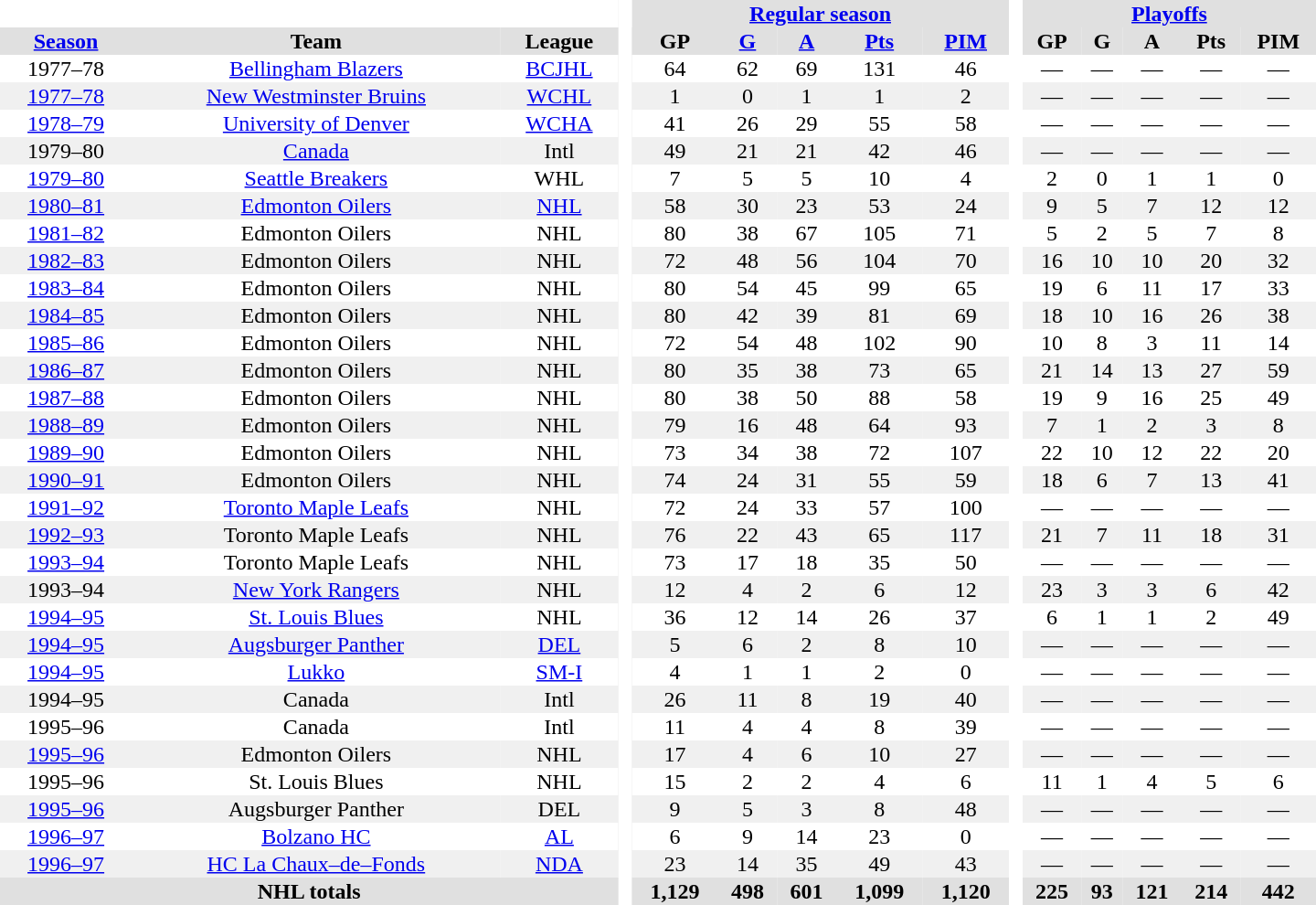<table border="0" cellpadding="1" cellspacing="0" style="text-align:center; width:60em">
<tr bgcolor="#e0e0e0">
<th colspan="3" bgcolor="#ffffff"> </th>
<th rowspan="99" bgcolor="#ffffff"> </th>
<th colspan="5"><a href='#'>Regular season</a></th>
<th rowspan="99" bgcolor="#ffffff"> </th>
<th colspan="5"><a href='#'>Playoffs</a></th>
</tr>
<tr bgcolor="#e0e0e0">
<th><a href='#'>Season</a></th>
<th>Team</th>
<th>League</th>
<th>GP</th>
<th><a href='#'>G</a></th>
<th><a href='#'>A</a></th>
<th><a href='#'>Pts</a></th>
<th><a href='#'>PIM</a></th>
<th>GP</th>
<th>G</th>
<th>A</th>
<th>Pts</th>
<th>PIM</th>
</tr>
<tr>
<td>1977–78</td>
<td><a href='#'>Bellingham Blazers</a></td>
<td><a href='#'>BCJHL</a></td>
<td>64</td>
<td>62</td>
<td>69</td>
<td>131</td>
<td>46</td>
<td>—</td>
<td>—</td>
<td>—</td>
<td>—</td>
<td>—</td>
</tr>
<tr bgcolor="#f0f0f0">
<td><a href='#'>1977–78</a></td>
<td><a href='#'>New Westminster Bruins</a></td>
<td><a href='#'>WCHL</a></td>
<td>1</td>
<td>0</td>
<td>1</td>
<td>1</td>
<td>2</td>
<td>—</td>
<td>—</td>
<td>—</td>
<td>—</td>
<td>—</td>
</tr>
<tr>
<td><a href='#'>1978–79</a></td>
<td><a href='#'>University of Denver</a></td>
<td><a href='#'>WCHA</a></td>
<td>41</td>
<td>26</td>
<td>29</td>
<td>55</td>
<td>58</td>
<td>—</td>
<td>—</td>
<td>—</td>
<td>—</td>
<td>—</td>
</tr>
<tr bgcolor="#f0f0f0">
<td>1979–80</td>
<td><a href='#'>Canada</a></td>
<td>Intl</td>
<td>49</td>
<td>21</td>
<td>21</td>
<td>42</td>
<td>46</td>
<td>—</td>
<td>—</td>
<td>—</td>
<td>—</td>
<td>—</td>
</tr>
<tr>
<td><a href='#'>1979–80</a></td>
<td><a href='#'>Seattle Breakers</a></td>
<td>WHL</td>
<td>7</td>
<td>5</td>
<td>5</td>
<td>10</td>
<td>4</td>
<td>2</td>
<td>0</td>
<td>1</td>
<td>1</td>
<td>0</td>
</tr>
<tr bgcolor="#f0f0f0">
<td><a href='#'>1980–81</a></td>
<td><a href='#'>Edmonton Oilers</a></td>
<td><a href='#'>NHL</a></td>
<td>58</td>
<td>30</td>
<td>23</td>
<td>53</td>
<td>24</td>
<td>9</td>
<td>5</td>
<td>7</td>
<td>12</td>
<td>12</td>
</tr>
<tr>
<td><a href='#'>1981–82</a></td>
<td>Edmonton Oilers</td>
<td>NHL</td>
<td>80</td>
<td>38</td>
<td>67</td>
<td>105</td>
<td>71</td>
<td>5</td>
<td>2</td>
<td>5</td>
<td>7</td>
<td>8</td>
</tr>
<tr bgcolor="#f0f0f0">
<td><a href='#'>1982–83</a></td>
<td>Edmonton Oilers</td>
<td>NHL</td>
<td>72</td>
<td>48</td>
<td>56</td>
<td>104</td>
<td>70</td>
<td>16</td>
<td>10</td>
<td>10</td>
<td>20</td>
<td>32</td>
</tr>
<tr>
<td><a href='#'>1983–84</a></td>
<td>Edmonton Oilers</td>
<td>NHL</td>
<td>80</td>
<td>54</td>
<td>45</td>
<td>99</td>
<td>65</td>
<td>19</td>
<td>6</td>
<td>11</td>
<td>17</td>
<td>33</td>
</tr>
<tr bgcolor="#f0f0f0">
<td><a href='#'>1984–85</a></td>
<td>Edmonton Oilers</td>
<td>NHL</td>
<td>80</td>
<td>42</td>
<td>39</td>
<td>81</td>
<td>69</td>
<td>18</td>
<td>10</td>
<td>16</td>
<td>26</td>
<td>38</td>
</tr>
<tr>
<td><a href='#'>1985–86</a></td>
<td>Edmonton Oilers</td>
<td>NHL</td>
<td>72</td>
<td>54</td>
<td>48</td>
<td>102</td>
<td>90</td>
<td>10</td>
<td>8</td>
<td>3</td>
<td>11</td>
<td>14</td>
</tr>
<tr bgcolor="#f0f0f0">
<td><a href='#'>1986–87</a></td>
<td>Edmonton Oilers</td>
<td>NHL</td>
<td>80</td>
<td>35</td>
<td>38</td>
<td>73</td>
<td>65</td>
<td>21</td>
<td>14</td>
<td>13</td>
<td>27</td>
<td>59</td>
</tr>
<tr>
<td><a href='#'>1987–88</a></td>
<td>Edmonton Oilers</td>
<td>NHL</td>
<td>80</td>
<td>38</td>
<td>50</td>
<td>88</td>
<td>58</td>
<td>19</td>
<td>9</td>
<td>16</td>
<td>25</td>
<td>49</td>
</tr>
<tr bgcolor="#f0f0f0">
<td><a href='#'>1988–89</a></td>
<td>Edmonton Oilers</td>
<td>NHL</td>
<td>79</td>
<td>16</td>
<td>48</td>
<td>64</td>
<td>93</td>
<td>7</td>
<td>1</td>
<td>2</td>
<td>3</td>
<td>8</td>
</tr>
<tr>
<td><a href='#'>1989–90</a></td>
<td>Edmonton Oilers</td>
<td>NHL</td>
<td>73</td>
<td>34</td>
<td>38</td>
<td>72</td>
<td>107</td>
<td>22</td>
<td>10</td>
<td>12</td>
<td>22</td>
<td>20</td>
</tr>
<tr bgcolor="#f0f0f0">
<td><a href='#'>1990–91</a></td>
<td>Edmonton Oilers</td>
<td>NHL</td>
<td>74</td>
<td>24</td>
<td>31</td>
<td>55</td>
<td>59</td>
<td>18</td>
<td>6</td>
<td>7</td>
<td>13</td>
<td>41</td>
</tr>
<tr>
<td><a href='#'>1991–92</a></td>
<td><a href='#'>Toronto Maple Leafs</a></td>
<td>NHL</td>
<td>72</td>
<td>24</td>
<td>33</td>
<td>57</td>
<td>100</td>
<td>—</td>
<td>—</td>
<td>—</td>
<td>—</td>
<td>—</td>
</tr>
<tr bgcolor="#f0f0f0">
<td><a href='#'>1992–93</a></td>
<td>Toronto Maple Leafs</td>
<td>NHL</td>
<td>76</td>
<td>22</td>
<td>43</td>
<td>65</td>
<td>117</td>
<td>21</td>
<td>7</td>
<td>11</td>
<td>18</td>
<td>31</td>
</tr>
<tr>
<td><a href='#'>1993–94</a></td>
<td>Toronto Maple Leafs</td>
<td>NHL</td>
<td>73</td>
<td>17</td>
<td>18</td>
<td>35</td>
<td>50</td>
<td>—</td>
<td>—</td>
<td>—</td>
<td>—</td>
<td>—</td>
</tr>
<tr bgcolor="#f0f0f0">
<td>1993–94</td>
<td><a href='#'>New York Rangers</a></td>
<td>NHL</td>
<td>12</td>
<td>4</td>
<td>2</td>
<td>6</td>
<td>12</td>
<td>23</td>
<td>3</td>
<td>3</td>
<td>6</td>
<td>42</td>
</tr>
<tr>
<td><a href='#'>1994–95</a></td>
<td><a href='#'>St. Louis Blues</a></td>
<td>NHL</td>
<td>36</td>
<td>12</td>
<td>14</td>
<td>26</td>
<td>37</td>
<td>6</td>
<td>1</td>
<td>1</td>
<td>2</td>
<td>49</td>
</tr>
<tr bgcolor="#f0f0f0">
<td><a href='#'>1994–95</a></td>
<td><a href='#'>Augsburger Panther</a></td>
<td><a href='#'>DEL</a></td>
<td>5</td>
<td>6</td>
<td>2</td>
<td>8</td>
<td>10</td>
<td>—</td>
<td>—</td>
<td>—</td>
<td>—</td>
<td>—</td>
</tr>
<tr>
<td><a href='#'>1994–95</a></td>
<td><a href='#'>Lukko</a></td>
<td><a href='#'>SM-I</a></td>
<td>4</td>
<td>1</td>
<td>1</td>
<td>2</td>
<td>0</td>
<td>—</td>
<td>—</td>
<td>—</td>
<td>—</td>
<td>—</td>
</tr>
<tr bgcolor="#f0f0f0">
<td>1994–95</td>
<td>Canada</td>
<td>Intl</td>
<td>26</td>
<td>11</td>
<td>8</td>
<td>19</td>
<td>40</td>
<td>—</td>
<td>—</td>
<td>—</td>
<td>—</td>
<td>—</td>
</tr>
<tr>
<td>1995–96</td>
<td>Canada</td>
<td>Intl</td>
<td>11</td>
<td>4</td>
<td>4</td>
<td>8</td>
<td>39</td>
<td>—</td>
<td>—</td>
<td>—</td>
<td>—</td>
<td>—</td>
</tr>
<tr bgcolor="#f0f0f0">
<td><a href='#'>1995–96</a></td>
<td>Edmonton Oilers</td>
<td>NHL</td>
<td>17</td>
<td>4</td>
<td>6</td>
<td>10</td>
<td>27</td>
<td>—</td>
<td>—</td>
<td>—</td>
<td>—</td>
<td>—</td>
</tr>
<tr>
<td>1995–96</td>
<td>St. Louis Blues</td>
<td>NHL</td>
<td>15</td>
<td>2</td>
<td>2</td>
<td>4</td>
<td>6</td>
<td>11</td>
<td>1</td>
<td>4</td>
<td>5</td>
<td>6</td>
</tr>
<tr bgcolor="#f0f0f0">
<td><a href='#'>1995–96</a></td>
<td>Augsburger Panther</td>
<td>DEL</td>
<td>9</td>
<td>5</td>
<td>3</td>
<td>8</td>
<td>48</td>
<td>—</td>
<td>—</td>
<td>—</td>
<td>—</td>
<td>—</td>
</tr>
<tr>
<td><a href='#'>1996–97</a></td>
<td><a href='#'>Bolzano HC</a></td>
<td><a href='#'>AL</a></td>
<td>6</td>
<td>9</td>
<td>14</td>
<td>23</td>
<td>0</td>
<td>—</td>
<td>—</td>
<td>—</td>
<td>—</td>
<td>—</td>
</tr>
<tr bgcolor="#f0f0f0">
<td><a href='#'>1996–97</a></td>
<td><a href='#'>HC La Chaux–de–Fonds</a></td>
<td><a href='#'>NDA</a></td>
<td>23</td>
<td>14</td>
<td>35</td>
<td>49</td>
<td>43</td>
<td>—</td>
<td>—</td>
<td>—</td>
<td>—</td>
<td>—</td>
</tr>
<tr bgcolor="#e0e0e0">
<th colspan="3">NHL totals</th>
<th>1,129</th>
<th>498</th>
<th>601</th>
<th>1,099</th>
<th>1,120</th>
<th>225</th>
<th>93</th>
<th>121</th>
<th>214</th>
<th>442</th>
</tr>
</table>
